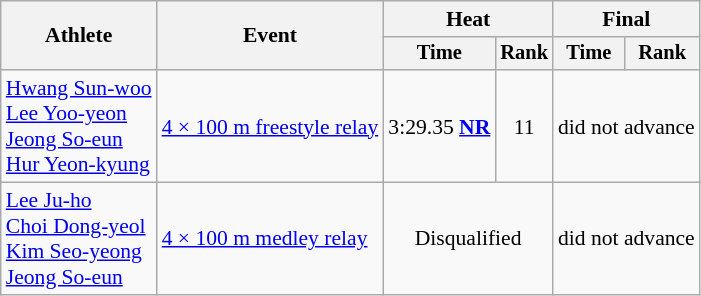<table class=wikitable style="font-size:90%">
<tr>
<th rowspan="2">Athlete</th>
<th rowspan="2">Event</th>
<th colspan="2">Heat</th>
<th colspan="2">Final</th>
</tr>
<tr style="font-size:95%">
<th>Time</th>
<th>Rank</th>
<th>Time</th>
<th>Rank</th>
</tr>
<tr style="text-align:center">
<td style="text-align:left"><a href='#'>Hwang Sun-woo</a><br><a href='#'>Lee Yoo-yeon</a> <br><a href='#'>Jeong So-eun</a> <br><a href='#'>Hur Yeon-kyung</a></td>
<td style="text-align:left"><a href='#'>4 × 100 m freestyle relay</a></td>
<td>3:29.35 <strong><a href='#'>NR</a></strong></td>
<td>11</td>
<td colspan=2>did not advance</td>
</tr>
<tr style="text-align:center">
<td style="text-align:left"><a href='#'>Lee Ju-ho</a><br><a href='#'>Choi Dong-yeol</a> <br><a href='#'>Kim Seo-yeong</a><br><a href='#'>Jeong So-eun</a></td>
<td style="text-align:left"><a href='#'>4 × 100 m medley relay</a></td>
<td colspan=2>Disqualified</td>
<td colspan=2>did not advance</td>
</tr>
</table>
